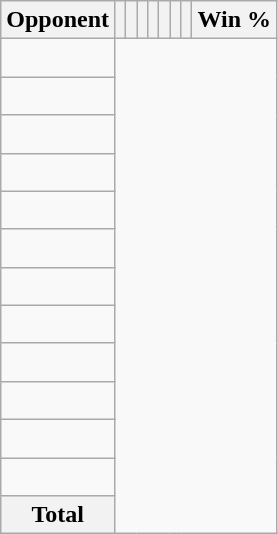<table class="wikitable sortable collapsible collapsed" style="text-align: center;">
<tr>
<th>Opponent</th>
<th></th>
<th></th>
<th></th>
<th></th>
<th></th>
<th></th>
<th></th>
<th>Win %</th>
</tr>
<tr>
<td align="left"><br></td>
</tr>
<tr>
<td align="left"><br></td>
</tr>
<tr>
<td align="left"><br></td>
</tr>
<tr>
<td align="left"><br></td>
</tr>
<tr>
<td align="left"><br></td>
</tr>
<tr>
<td align="left"><br></td>
</tr>
<tr>
<td align="left"><br></td>
</tr>
<tr>
<td align="left"><br></td>
</tr>
<tr>
<td align="left"><br></td>
</tr>
<tr>
<td align="left"><br></td>
</tr>
<tr>
<td align="left"><br></td>
</tr>
<tr>
<td align="left"><br></td>
</tr>
<tr class="sortbottom">
<th>Total<br></th>
</tr>
</table>
